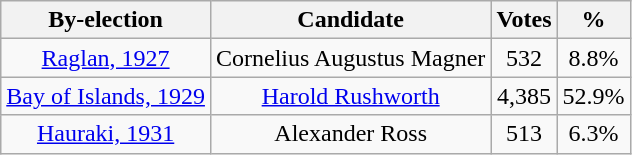<table class="wikitable sortable" style="text-align:center;">
<tr>
<th>By-election</th>
<th>Candidate</th>
<th>Votes</th>
<th>%</th>
</tr>
<tr>
<td><a href='#'>Raglan, 1927</a></td>
<td>Cornelius Augustus Magner</td>
<td>532</td>
<td>8.8%</td>
</tr>
<tr>
<td><a href='#'>Bay of Islands, 1929</a></td>
<td><a href='#'>Harold Rushworth</a></td>
<td>4,385</td>
<td>52.9%</td>
</tr>
<tr>
<td><a href='#'>Hauraki, 1931</a></td>
<td>Alexander Ross</td>
<td>513</td>
<td>6.3%</td>
</tr>
</table>
